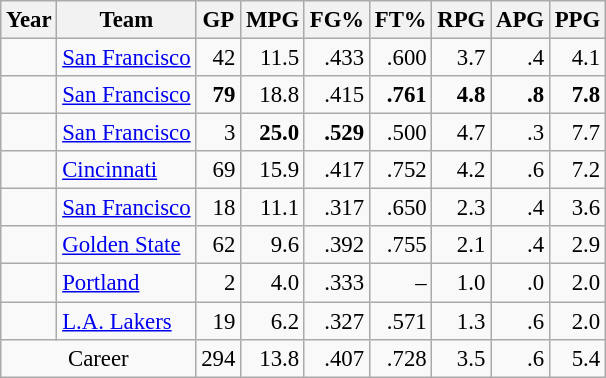<table class="wikitable sortable" style="font-size:95%; text-align:right;">
<tr>
<th>Year</th>
<th>Team</th>
<th>GP</th>
<th>MPG</th>
<th>FG%</th>
<th>FT%</th>
<th>RPG</th>
<th>APG</th>
<th>PPG</th>
</tr>
<tr>
<td style="text-align:left;"></td>
<td style="text-align:left;"><a href='#'>San Francisco</a></td>
<td>42</td>
<td>11.5</td>
<td>.433</td>
<td>.600</td>
<td>3.7</td>
<td>.4</td>
<td>4.1</td>
</tr>
<tr>
<td style="text-align:left;"></td>
<td style="text-align:left;"><a href='#'>San Francisco</a></td>
<td><strong>79</strong></td>
<td>18.8</td>
<td>.415</td>
<td><strong>.761</strong></td>
<td><strong>4.8</strong></td>
<td><strong>.8</strong></td>
<td><strong>7.8</strong></td>
</tr>
<tr>
<td style="text-align:left;"></td>
<td style="text-align:left;"><a href='#'>San Francisco</a></td>
<td>3</td>
<td><strong>25.0</strong></td>
<td><strong>.529</strong></td>
<td>.500</td>
<td>4.7</td>
<td>.3</td>
<td>7.7</td>
</tr>
<tr>
<td style="text-align:left;"></td>
<td style="text-align:left;"><a href='#'>Cincinnati</a></td>
<td>69</td>
<td>15.9</td>
<td>.417</td>
<td>.752</td>
<td>4.2</td>
<td>.6</td>
<td>7.2</td>
</tr>
<tr>
<td style="text-align:left;"></td>
<td style="text-align:left;"><a href='#'>San Francisco</a></td>
<td>18</td>
<td>11.1</td>
<td>.317</td>
<td>.650</td>
<td>2.3</td>
<td>.4</td>
<td>3.6</td>
</tr>
<tr>
<td style="text-align:left;"></td>
<td style="text-align:left;"><a href='#'>Golden State</a></td>
<td>62</td>
<td>9.6</td>
<td>.392</td>
<td>.755</td>
<td>2.1</td>
<td>.4</td>
<td>2.9</td>
</tr>
<tr>
<td style="text-align:left;"></td>
<td style="text-align:left;"><a href='#'>Portland</a></td>
<td>2</td>
<td>4.0</td>
<td>.333</td>
<td>–</td>
<td>1.0</td>
<td>.0</td>
<td>2.0</td>
</tr>
<tr>
<td style="text-align:left;"></td>
<td style="text-align:left;"><a href='#'>L.A. Lakers</a></td>
<td>19</td>
<td>6.2</td>
<td>.327</td>
<td>.571</td>
<td>1.3</td>
<td>.6</td>
<td>2.0</td>
</tr>
<tr class="sortbottom">
<td style="text-align:center;" colspan="2">Career</td>
<td>294</td>
<td>13.8</td>
<td>.407</td>
<td>.728</td>
<td>3.5</td>
<td>.6</td>
<td>5.4</td>
</tr>
</table>
